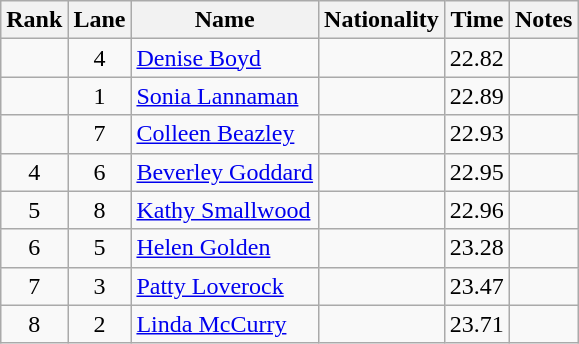<table class="wikitable sortable" style=" text-align:center">
<tr>
<th>Rank</th>
<th>Lane</th>
<th>Name</th>
<th>Nationality</th>
<th>Time</th>
<th>Notes</th>
</tr>
<tr>
<td></td>
<td>4</td>
<td align=left><a href='#'>Denise Boyd</a></td>
<td align=left></td>
<td>22.82</td>
<td></td>
</tr>
<tr>
<td></td>
<td>1</td>
<td align=left><a href='#'>Sonia Lannaman</a></td>
<td align=left></td>
<td>22.89</td>
<td></td>
</tr>
<tr>
<td></td>
<td>7</td>
<td align=left><a href='#'>Colleen Beazley</a></td>
<td align=left></td>
<td>22.93</td>
<td></td>
</tr>
<tr>
<td>4</td>
<td>6</td>
<td align=left><a href='#'>Beverley Goddard</a></td>
<td align=left></td>
<td>22.95</td>
<td></td>
</tr>
<tr>
<td>5</td>
<td>8</td>
<td align=left><a href='#'>Kathy Smallwood</a></td>
<td align=left></td>
<td>22.96</td>
<td></td>
</tr>
<tr>
<td>6</td>
<td>5</td>
<td align=left><a href='#'>Helen Golden</a></td>
<td align=left></td>
<td>23.28</td>
<td></td>
</tr>
<tr>
<td>7</td>
<td>3</td>
<td align=left><a href='#'>Patty Loverock</a></td>
<td align=left></td>
<td>23.47</td>
<td></td>
</tr>
<tr>
<td>8</td>
<td>2</td>
<td align=left><a href='#'>Linda McCurry</a></td>
<td align=left></td>
<td>23.71</td>
<td></td>
</tr>
</table>
